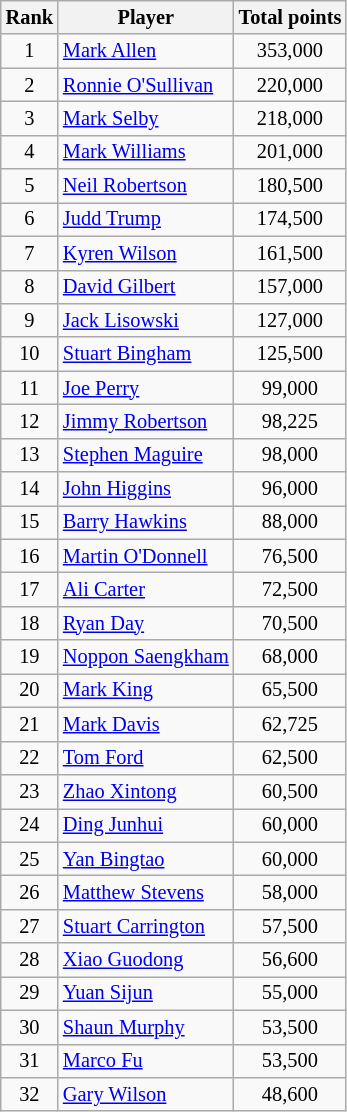<table class="wikitable" style="font-size: 85%">
<tr>
<th>Rank</th>
<th>Player</th>
<th>Total points</th>
</tr>
<tr>
<td align="center">1</td>
<td> <a href='#'>Mark Allen</a></td>
<td align="center">353,000</td>
</tr>
<tr>
<td align="center">2</td>
<td> <a href='#'>Ronnie O'Sullivan</a></td>
<td align="center">220,000</td>
</tr>
<tr>
<td align="center">3</td>
<td> <a href='#'>Mark Selby</a></td>
<td align="center">218,000</td>
</tr>
<tr>
<td align="center">4</td>
<td> <a href='#'>Mark Williams</a></td>
<td align="center">201,000</td>
</tr>
<tr>
<td align="center">5</td>
<td> <a href='#'>Neil Robertson</a></td>
<td align="center">180,500</td>
</tr>
<tr>
<td align="center">6</td>
<td> <a href='#'>Judd Trump</a></td>
<td align="center">174,500</td>
</tr>
<tr>
<td align="center">7</td>
<td> <a href='#'>Kyren Wilson</a></td>
<td align="center">161,500</td>
</tr>
<tr>
<td align="center">8</td>
<td> <a href='#'>David Gilbert</a></td>
<td align="center">157,000</td>
</tr>
<tr>
<td align="center">9</td>
<td> <a href='#'>Jack Lisowski</a></td>
<td align="center">127,000</td>
</tr>
<tr>
<td align="center">10</td>
<td> <a href='#'>Stuart Bingham</a></td>
<td align="center">125,500</td>
</tr>
<tr>
<td align="center">11</td>
<td> <a href='#'>Joe Perry</a></td>
<td align="center">99,000</td>
</tr>
<tr>
<td align="center">12</td>
<td> <a href='#'>Jimmy Robertson</a></td>
<td align="center">98,225</td>
</tr>
<tr>
<td align="center">13</td>
<td> <a href='#'>Stephen Maguire</a></td>
<td align="center">98,000</td>
</tr>
<tr>
<td align="center">14</td>
<td> <a href='#'>John Higgins</a></td>
<td align="center">96,000</td>
</tr>
<tr>
<td align="center">15</td>
<td> <a href='#'>Barry Hawkins</a></td>
<td align="center">88,000</td>
</tr>
<tr>
<td align="center">16</td>
<td> <a href='#'>Martin O'Donnell</a></td>
<td align="center">76,500</td>
</tr>
<tr>
<td align="center">17</td>
<td> <a href='#'>Ali Carter</a></td>
<td align="center">72,500</td>
</tr>
<tr>
<td align="center">18</td>
<td> <a href='#'>Ryan Day</a></td>
<td align="center">70,500</td>
</tr>
<tr>
<td align="center">19</td>
<td> <a href='#'>Noppon Saengkham</a></td>
<td align="center">68,000</td>
</tr>
<tr>
<td align="center">20</td>
<td> <a href='#'>Mark King</a></td>
<td align="center">65,500</td>
</tr>
<tr>
<td align="center">21</td>
<td> <a href='#'>Mark Davis</a></td>
<td align="center">62,725</td>
</tr>
<tr>
<td align="center">22</td>
<td> <a href='#'>Tom Ford</a></td>
<td align="center">62,500</td>
</tr>
<tr>
<td align="center">23</td>
<td> <a href='#'>Zhao Xintong</a></td>
<td align="center">60,500</td>
</tr>
<tr>
<td align="center">24</td>
<td> <a href='#'>Ding Junhui</a></td>
<td align="center">60,000</td>
</tr>
<tr>
<td align="center">25</td>
<td> <a href='#'>Yan Bingtao</a></td>
<td align="center">60,000</td>
</tr>
<tr>
<td align="center">26</td>
<td> <a href='#'>Matthew Stevens</a></td>
<td align="center">58,000</td>
</tr>
<tr>
<td align="center">27</td>
<td> <a href='#'>Stuart Carrington</a></td>
<td align="center">57,500</td>
</tr>
<tr>
<td align="center">28</td>
<td> <a href='#'>Xiao Guodong</a></td>
<td align="center">56,600</td>
</tr>
<tr>
<td align="center">29</td>
<td> <a href='#'>Yuan Sijun</a></td>
<td align="center">55,000</td>
</tr>
<tr>
<td align="center">30</td>
<td> <a href='#'>Shaun Murphy</a></td>
<td align="center">53,500</td>
</tr>
<tr>
<td align="center">31</td>
<td> <a href='#'>Marco Fu</a></td>
<td align="center">53,500</td>
</tr>
<tr>
<td align="center">32</td>
<td> <a href='#'>Gary Wilson</a></td>
<td align="center">48,600</td>
</tr>
</table>
